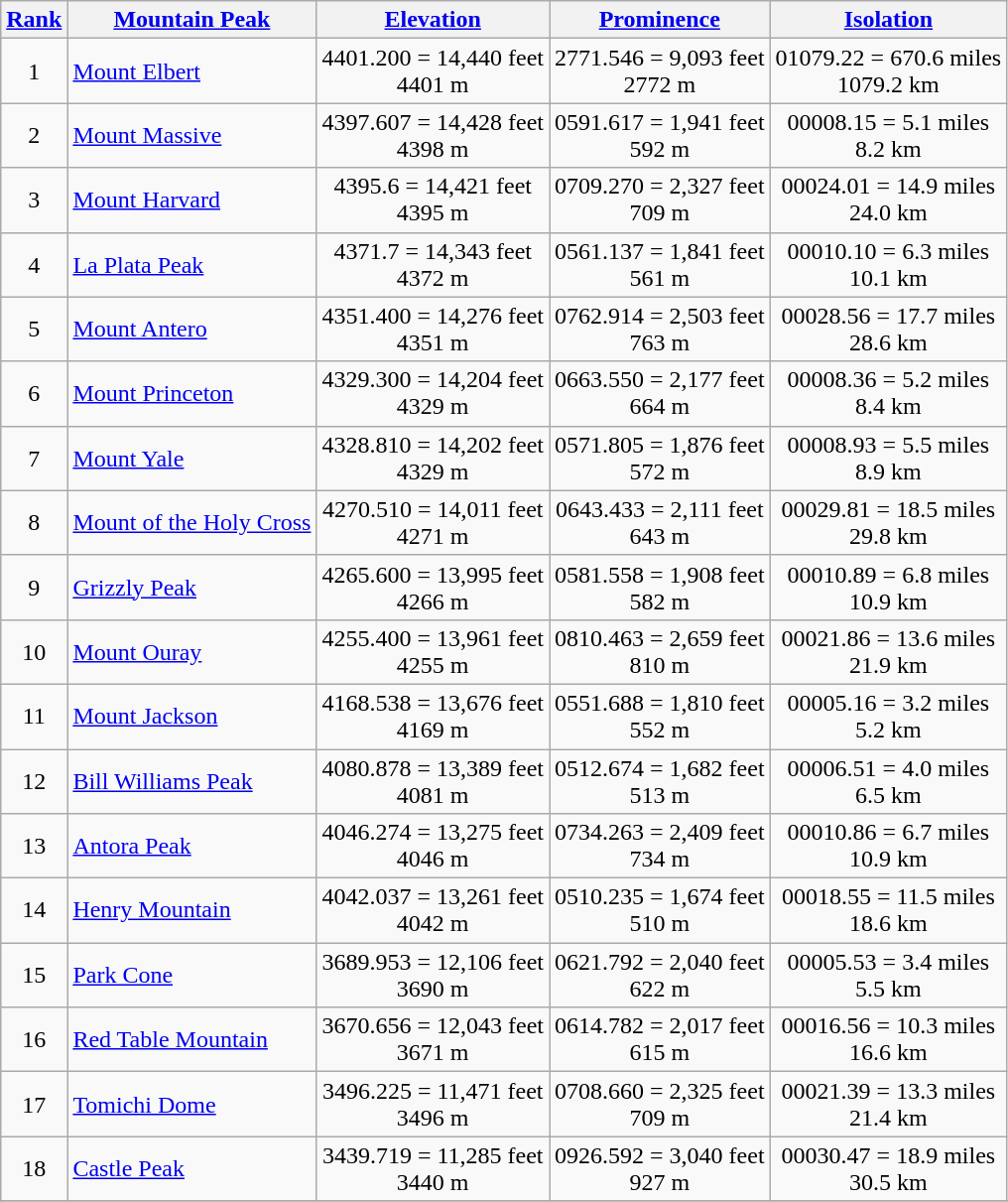<table class="wikitable sortable">
<tr>
<th><a href='#'>Rank</a></th>
<th><a href='#'>Mountain Peak</a></th>
<th><a href='#'>Elevation</a></th>
<th><a href='#'>Prominence</a></th>
<th><a href='#'>Isolation</a></th>
</tr>
<tr>
<td align=center>1</td>
<td><a href='#'>Mount Elbert</a> </td>
<td align=center><span>4401.200 = </span>14,440 feet<br>4401 m</td>
<td align=center><span>2771.546 = </span>9,093 feet<br>2772 m</td>
<td align=center><span>01079.22 = </span>670.6 miles<br>1079.2 km</td>
</tr>
<tr>
<td align=center>2</td>
<td><a href='#'>Mount Massive</a></td>
<td align=center><span>4397.607 = </span>14,428 feet<br>4398 m</td>
<td align=center><span>0591.617 = </span>1,941 feet<br>592 m</td>
<td align=center><span>00008.15 = </span>5.1 miles<br>8.2 km</td>
</tr>
<tr>
<td align=center>3</td>
<td><a href='#'>Mount Harvard</a> </td>
<td align=center><span>4395.6 = </span>14,421 feet<br>4395 m</td>
<td align=center><span>0709.270 = </span>2,327 feet<br>709 m</td>
<td align=center><span>00024.01 = </span>14.9 miles<br>24.0 km</td>
</tr>
<tr>
<td align=center>4</td>
<td><a href='#'>La Plata Peak</a></td>
<td align=center><span>4371.7 = </span>14,343 feet<br>4372 m</td>
<td align=center><span>0561.137 = </span>1,841 feet<br>561 m</td>
<td align=center><span>00010.10 = </span>6.3 miles<br>10.1 km</td>
</tr>
<tr>
<td align=center>5</td>
<td><a href='#'>Mount Antero</a> </td>
<td align=center><span>4351.400 = </span>14,276 feet<br>4351 m</td>
<td align=center><span>0762.914 = </span>2,503 feet<br>763 m</td>
<td align=center><span>00028.56 = </span>17.7 miles<br>28.6 km</td>
</tr>
<tr>
<td align=center>6</td>
<td><a href='#'>Mount Princeton</a> </td>
<td align=center><span>4329.300 = </span>14,204 feet<br>4329 m</td>
<td align=center><span>0663.550 = </span>2,177 feet<br>664 m</td>
<td align=center><span>00008.36 = </span>5.2 miles<br>8.4 km</td>
</tr>
<tr>
<td align=center>7</td>
<td><a href='#'>Mount Yale</a> </td>
<td align=center><span>4328.810 = </span>14,202 feet<br>4329 m</td>
<td align=center><span>0571.805 = </span>1,876 feet<br>572 m</td>
<td align=center><span>00008.93 = </span>5.5 miles<br>8.9 km</td>
</tr>
<tr>
<td align=center>8</td>
<td><a href='#'>Mount of the Holy Cross</a> </td>
<td align=center><span>4270.510 = </span>14,011 feet<br>4271 m</td>
<td align=center><span>0643.433 = </span>2,111 feet<br>643 m</td>
<td align=center><span>00029.81 = </span>18.5 miles<br>29.8 km</td>
</tr>
<tr>
<td align=center>9</td>
<td><a href='#'>Grizzly Peak</a> </td>
<td align=center><span>4265.600 = </span>13,995 feet<br>4266 m</td>
<td align=center><span>0581.558 = </span>1,908 feet<br>582 m</td>
<td align=center><span>00010.89 = </span>6.8 miles<br>10.9 km</td>
</tr>
<tr>
<td align=center>10</td>
<td><a href='#'>Mount Ouray</a> </td>
<td align=center><span>4255.400 = </span>13,961 feet<br>4255 m</td>
<td align=center><span>0810.463 = </span>2,659 feet<br>810 m</td>
<td align=center><span>00021.86 = </span>13.6 miles<br>21.9 km</td>
</tr>
<tr>
<td align=center>11</td>
<td><a href='#'>Mount Jackson</a> </td>
<td align=center><span>4168.538 = </span>13,676 feet<br>4169 m</td>
<td align=center><span>0551.688 = </span>1,810 feet<br>552 m</td>
<td align=center><span>00005.16 = </span>3.2 miles<br>5.2 km</td>
</tr>
<tr>
<td align=center>12</td>
<td><a href='#'>Bill Williams Peak</a> </td>
<td align=center><span>4080.878 = </span>13,389 feet<br>4081 m</td>
<td align=center><span>0512.674 = </span>1,682 feet<br>513 m</td>
<td align=center><span>00006.51 = </span>4.0 miles<br>6.5 km</td>
</tr>
<tr>
<td align=center>13</td>
<td><a href='#'>Antora Peak</a> </td>
<td align=center><span>4046.274 = </span>13,275 feet<br>4046 m</td>
<td align=center><span>0734.263 = </span>2,409 feet<br>734 m</td>
<td align=center><span>00010.86 = </span>6.7 miles<br>10.9 km</td>
</tr>
<tr>
<td align=center>14</td>
<td><a href='#'>Henry Mountain</a> </td>
<td align=center><span>4042.037 = </span>13,261 feet<br>4042 m</td>
<td align=center><span>0510.235 = </span>1,674 feet<br>510 m</td>
<td align=center><span>00018.55 = </span>11.5 miles<br>18.6 km</td>
</tr>
<tr>
<td align=center>15</td>
<td><a href='#'>Park Cone</a> </td>
<td align=center><span>3689.953 = </span>12,106 feet<br>3690 m</td>
<td align=center><span>0621.792 = </span>2,040 feet<br>622 m</td>
<td align=center><span>00005.53 = </span>3.4 miles<br>5.5 km</td>
</tr>
<tr>
<td align=center>16</td>
<td><a href='#'>Red Table Mountain</a> </td>
<td align=center><span>3670.656 = </span>12,043 feet<br>3671 m</td>
<td align=center><span>0614.782 = </span>2,017 feet<br>615 m</td>
<td align=center><span>00016.56 = </span>10.3 miles<br>16.6 km</td>
</tr>
<tr>
<td align=center>17</td>
<td><a href='#'>Tomichi Dome</a> </td>
<td align=center><span>3496.225 = </span>11,471 feet<br>3496 m</td>
<td align=center><span>0708.660 = </span>2,325 feet<br>709 m</td>
<td align=center><span>00021.39 = </span>13.3 miles<br>21.4 km</td>
</tr>
<tr>
<td align=center>18</td>
<td><a href='#'>Castle Peak</a> </td>
<td align=center><span>3439.719 = </span>11,285 feet<br>3440 m</td>
<td align=center><span>0926.592 = </span>3,040 feet<br>927 m</td>
<td align=center><span>00030.47 = </span>18.9 miles<br>30.5 km</td>
</tr>
<tr>
</tr>
</table>
